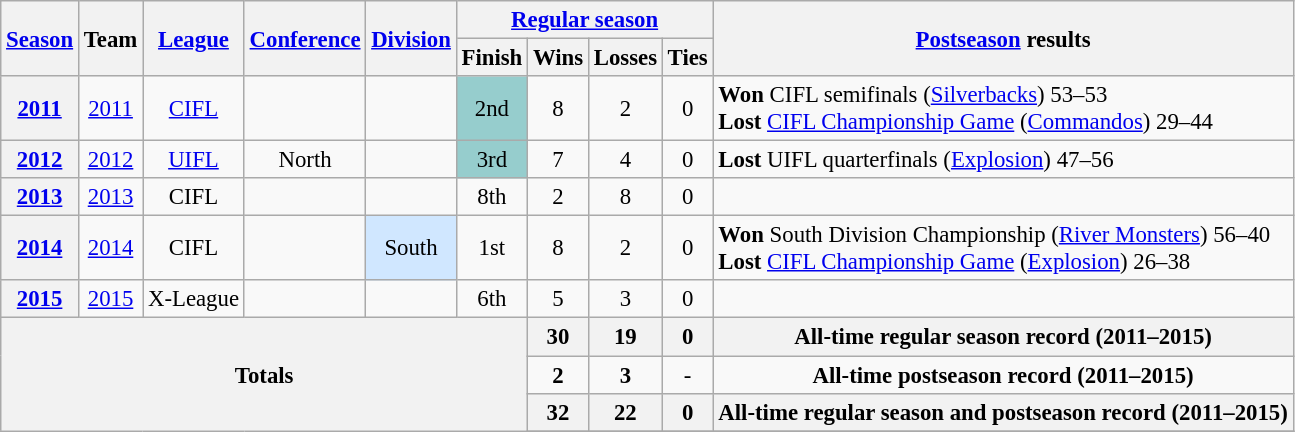<table class="wikitable" style="font-size: 95%;">
<tr>
<th rowspan="2"><a href='#'>Season</a></th>
<th rowspan="2">Team</th>
<th rowspan="2"><a href='#'>League</a></th>
<th rowspan="2"><a href='#'>Conference</a></th>
<th rowspan="2"><a href='#'>Division</a></th>
<th colspan="4"><a href='#'>Regular season</a></th>
<th rowspan="2"><a href='#'>Postseason</a> results</th>
</tr>
<tr>
<th>Finish</th>
<th>Wins</th>
<th>Losses</th>
<th>Ties</th>
</tr>
<tr background:#fcc;">
<th style="text-align:center;"><a href='#'>2011</a></th>
<td style="text-align:center;"><a href='#'>2011</a></td>
<td style="text-align:center;"><a href='#'>CIFL</a></td>
<td style="text-align:center;"></td>
<td style="text-align:center;"></td>
<td style="text-align:center;background:#96cdcd;">2nd</td>
<td style="text-align:center;">8</td>
<td style="text-align:center;">2</td>
<td style="text-align:center;">0</td>
<td><strong>Won</strong> CIFL semifinals (<a href='#'>Silverbacks</a>) 53–53<br><strong>Lost</strong> <a href='#'>CIFL Championship Game</a> (<a href='#'>Commandos</a>) 29–44</td>
</tr>
<tr>
<th style="text-align:center;"><a href='#'>2012</a></th>
<td style="text-align:center;"><a href='#'>2012</a></td>
<td style="text-align:center;"><a href='#'>UIFL</a></td>
<td style="text-align:center;">North</td>
<td style="text-align:center;"></td>
<td style="text-align:center;background:#96cdcd;">3rd</td>
<td style="text-align:center;">7</td>
<td style="text-align:center;">4</td>
<td style="text-align:center;">0</td>
<td><strong>Lost</strong> UIFL quarterfinals (<a href='#'>Explosion</a>) 47–56</td>
</tr>
<tr>
<th style="text-align:center;"><a href='#'>2013</a></th>
<td style="text-align:center;"><a href='#'>2013</a></td>
<td style="text-align:center;">CIFL</td>
<td style="text-align:center;"></td>
<td style="text-align:center;"></td>
<td style="text-align:center;">8th</td>
<td style="text-align:center;">2</td>
<td style="text-align:center;">8</td>
<td style="text-align:center;">0</td>
<td></td>
</tr>
<tr>
<th style="text-align:center;"><a href='#'>2014</a></th>
<td style="text-align:center;"><a href='#'>2014</a></td>
<td style="text-align:center;">CIFL</td>
<td style="text-align:center;"></td>
<td style="text-align:center;background:#d0e7ff;">South</td>
<td style="text-align:center;">1st</td>
<td style="text-align:center;">8</td>
<td style="text-align:center;">2</td>
<td style="text-align:center;">0</td>
<td><strong>Won</strong> South Division Championship (<a href='#'>River Monsters</a>) 56–40<br><strong>Lost</strong> <a href='#'>CIFL Championship Game</a> (<a href='#'>Explosion</a>) 26–38</td>
</tr>
<tr>
<th style="text-align:center;"><a href='#'>2015</a></th>
<td style="text-align:center;"><a href='#'>2015</a></td>
<td style="text-align:center;">X-League</td>
<td style="text-align:center;"></td>
<td style="text-align:center;"></td>
<td style="text-align:center;">6th</td>
<td style="text-align:center;">5</td>
<td style="text-align:center;">3</td>
<td style="text-align:center;">0</td>
<td></td>
</tr>
<tr>
<th style="text-align:center;" rowspan="5" colspan="6">Totals</th>
<th style="text-align:center;"><strong>30</strong></th>
<th style="text-align:center;"><strong>19</strong></th>
<th style="text-align:center;"><strong>0</strong></th>
<th style="text-align:center;" colspan="3"><strong>All-time regular season record (2011–2015)</strong></th>
</tr>
<tr style="text-align:center;">
<td><strong>2</strong></td>
<td><strong>3</strong></td>
<td>-</td>
<td colspan="3"><strong>All-time postseason record (2011–2015)</strong></td>
</tr>
<tr>
<th style="text-align:center;"><strong>32</strong></th>
<th style="text-align:center;"><strong>22</strong></th>
<th style="text-align:center;"><strong>0</strong></th>
<th style="text-align:center;" colspan="3"><strong>All-time regular season and  postseason record (2011–2015)</strong></th>
</tr>
<tr>
</tr>
</table>
